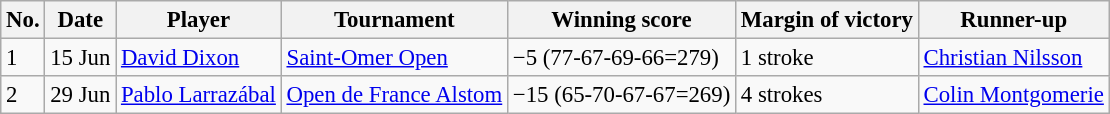<table class="wikitable" style="font-size:95%;">
<tr>
<th>No.</th>
<th>Date</th>
<th>Player</th>
<th>Tournament</th>
<th>Winning score</th>
<th>Margin of victory</th>
<th>Runner-up</th>
</tr>
<tr>
<td>1</td>
<td>15 Jun</td>
<td> <a href='#'>David Dixon</a></td>
<td><a href='#'>Saint-Omer Open</a></td>
<td>−5 (77-67-69-66=279)</td>
<td>1 stroke</td>
<td> <a href='#'>Christian Nilsson</a></td>
</tr>
<tr>
<td>2</td>
<td>29 Jun</td>
<td> <a href='#'>Pablo Larrazábal</a></td>
<td><a href='#'>Open de France Alstom</a></td>
<td>−15 (65-70-67-67=269)</td>
<td>4 strokes</td>
<td> <a href='#'>Colin Montgomerie</a></td>
</tr>
</table>
